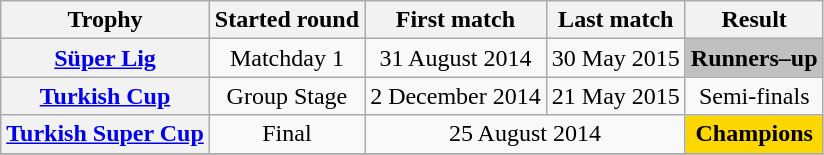<table class="wikitable">
<tr>
<th>Trophy</th>
<th>Started round</th>
<th>First match</th>
<th>Last match</th>
<th>Result</th>
</tr>
<tr>
<th><a href='#'>Süper Lig</a></th>
<td align="center">Matchday 1</td>
<td align="center">31 August 2014</td>
<td align="center">30 May 2015</td>
<td style="text-align:center;" bgcolor="silver"><strong>Runners–up</strong></td>
</tr>
<tr>
<th><a href='#'>Turkish Cup</a></th>
<td align="center">Group Stage</td>
<td align="center">2 December 2014</td>
<td align="center">21 May 2015</td>
<td align="center">Semi-finals</td>
</tr>
<tr>
<th><a href='#'>Turkish Super Cup</a></th>
<td align="center">Final</td>
<td colspan="2" style="text-align:center;">25 August 2014</td>
<td style="text-align:center;" bgcolor="gold"><strong>Champions</strong></td>
</tr>
<tr>
</tr>
</table>
